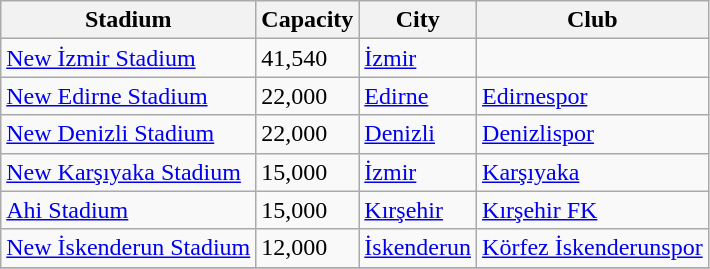<table class="wikitable sortable">
<tr>
<th>Stadium</th>
<th>Capacity</th>
<th>City</th>
<th>Club</th>
</tr>
<tr>
<td><a href='#'>New İzmir Stadium</a></td>
<td>41,540</td>
<td><a href='#'>İzmir</a></td>
<td></td>
</tr>
<tr>
<td><a href='#'>New Edirne Stadium</a></td>
<td>22,000</td>
<td><a href='#'>Edirne</a></td>
<td><a href='#'>Edirnespor</a></td>
</tr>
<tr>
<td><a href='#'>New Denizli Stadium</a></td>
<td>22,000</td>
<td><a href='#'>Denizli</a></td>
<td><a href='#'>Denizlispor</a></td>
</tr>
<tr>
<td><a href='#'>New Karşıyaka Stadium</a></td>
<td>15,000</td>
<td><a href='#'>İzmir</a></td>
<td><a href='#'>Karşıyaka</a></td>
</tr>
<tr>
<td><a href='#'>Ahi Stadium</a></td>
<td>15,000</td>
<td><a href='#'>Kırşehir</a></td>
<td><a href='#'>Kırşehir FK</a></td>
</tr>
<tr>
<td><a href='#'>New İskenderun Stadium</a></td>
<td>12,000</td>
<td><a href='#'>İskenderun</a></td>
<td><a href='#'>Körfez İskenderunspor</a></td>
</tr>
<tr>
</tr>
</table>
